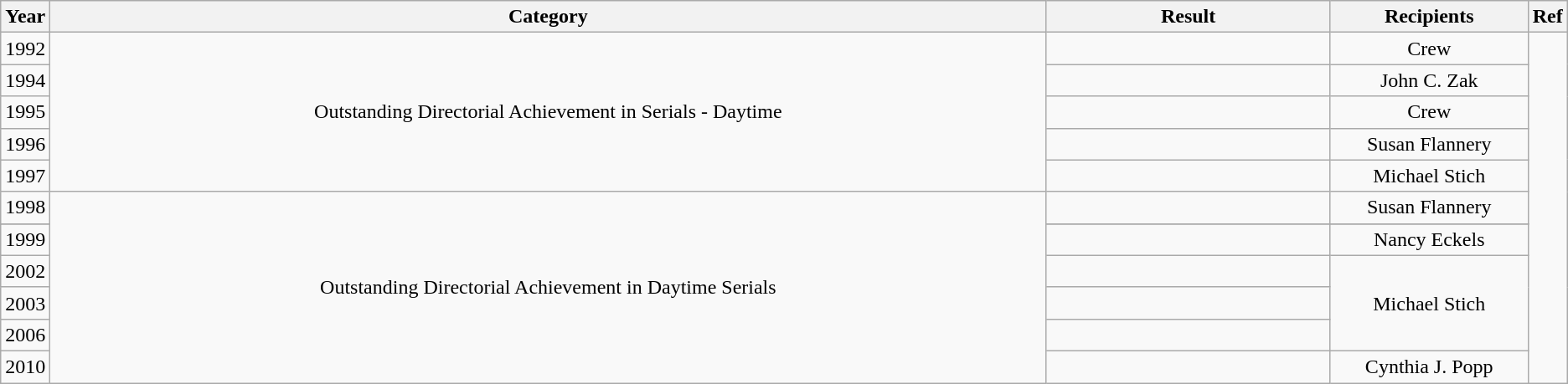<table class="wikitable" rowspan=2 style="text-align: center;">
<tr>
<th scope="col" style="width:1%;">Year</th>
<th scope="col" style="width:67%;">Category</th>
<th scope="col" style="width:19%;">Result</th>
<th scope="col" style="width:18%;">Recipients</th>
<th>Ref</th>
</tr>
<tr>
<td>1992</td>
<td rowspan="5">Outstanding Directorial Achievement in Serials - Daytime</td>
<td></td>
<td>Crew</td>
<td rowspan="88" style="text-align:center;"></td>
</tr>
<tr>
<td>1994</td>
<td></td>
<td>John C. Zak</td>
</tr>
<tr>
<td>1995</td>
<td></td>
<td>Crew</td>
</tr>
<tr>
<td>1996</td>
<td></td>
<td>Susan Flannery</td>
</tr>
<tr>
<td>1997</td>
<td></td>
<td>Michael Stich</td>
</tr>
<tr>
<td>1998</td>
<td rowspan="7">Outstanding Directorial Achievement in Daytime Serials</td>
<td></td>
<td>Susan Flannery</td>
</tr>
<tr || >
</tr>
<tr>
<td>1999</td>
<td></td>
<td>Nancy Eckels</td>
</tr>
<tr>
<td>2002</td>
<td></td>
<td rowspan="3">Michael Stich</td>
</tr>
<tr>
<td>2003</td>
<td></td>
</tr>
<tr>
<td>2006</td>
<td></td>
</tr>
<tr>
<td>2010</td>
<td></td>
<td>Cynthia J. Popp</td>
</tr>
</table>
